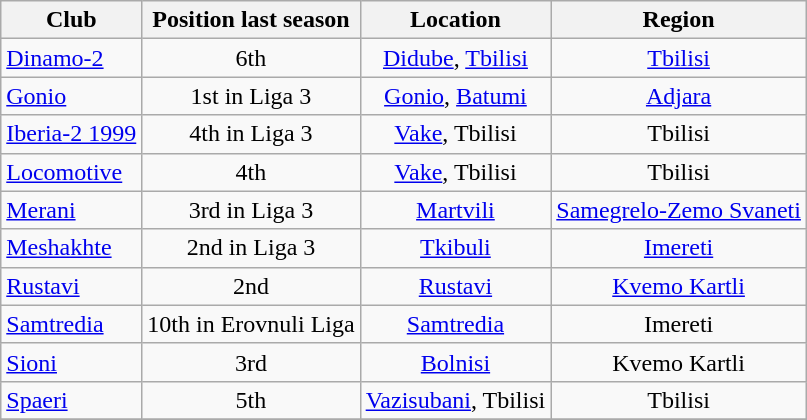<table class="wikitable sortable" style="text-align:center;">
<tr>
<th>Club</th>
<th>Position last season</th>
<th>Location</th>
<th>Region</th>
</tr>
<tr>
<td style="text-align:left;"><a href='#'>Dinamo-2</a></td>
<td>6th</td>
<td><a href='#'>Didube</a>, <a href='#'>Tbilisi</a></td>
<td><a href='#'>Tbilisi</a></td>
</tr>
<tr>
<td style="text-align:left;"><a href='#'>Gonio</a></td>
<td>1st in Liga 3</td>
<td><a href='#'>Gonio</a>, <a href='#'>Batumi</a></td>
<td><a href='#'>Adjara</a></td>
</tr>
<tr>
<td style="text-align:left;"><a href='#'>Iberia-2 1999</a></td>
<td>4th in Liga 3</td>
<td><a href='#'>Vake</a>, Tbilisi</td>
<td>Tbilisi</td>
</tr>
<tr>
<td style="text-align:left;"><a href='#'>Locomotive</a></td>
<td>4th</td>
<td><a href='#'>Vake</a>, Tbilisi</td>
<td>Tbilisi</td>
</tr>
<tr>
<td style="text-align:left;"><a href='#'>Merani</a></td>
<td>3rd in Liga 3</td>
<td><a href='#'>Martvili</a></td>
<td><a href='#'>Samegrelo-Zemo Svaneti</a></td>
</tr>
<tr>
<td style="text-align:left;"><a href='#'>Meshakhte</a></td>
<td>2nd in Liga 3</td>
<td><a href='#'>Tkibuli</a></td>
<td><a href='#'>Imereti</a></td>
</tr>
<tr>
<td style="text-align:left;"><a href='#'>Rustavi</a></td>
<td>2nd</td>
<td><a href='#'>Rustavi</a></td>
<td><a href='#'>Kvemo Kartli</a></td>
</tr>
<tr>
<td style="text-align:left;"><a href='#'>Samtredia</a></td>
<td>10th in Erovnuli Liga</td>
<td><a href='#'>Samtredia</a></td>
<td>Imereti</td>
</tr>
<tr>
<td style="text-align:left;"><a href='#'>Sioni</a></td>
<td>3rd</td>
<td><a href='#'>Bolnisi</a></td>
<td>Kvemo Kartli</td>
</tr>
<tr>
<td style="text-align:left;"><a href='#'>Spaeri</a></td>
<td>5th</td>
<td><a href='#'>Vazisubani</a>, Tbilisi</td>
<td>Tbilisi</td>
</tr>
<tr>
</tr>
</table>
